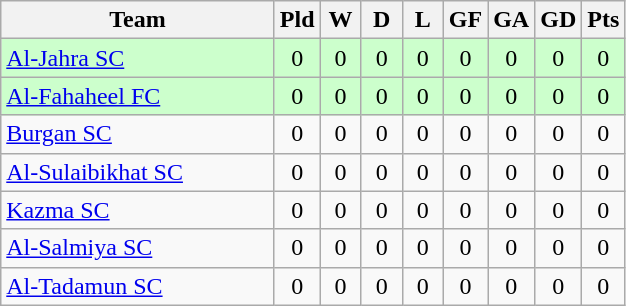<table class="wikitable" style="text-align: center;">
<tr>
<th width="175">Team</th>
<th width="20">Pld</th>
<th width="20">W</th>
<th width="20">D</th>
<th width="20">L</th>
<th width="20">GF</th>
<th width="20">GA</th>
<th width="20">GD</th>
<th width="20">Pts</th>
</tr>
<tr bgcolor=#ccffcc>
<td align=left> <a href='#'>Al-Jahra SC</a></td>
<td>0</td>
<td>0</td>
<td>0</td>
<td>0</td>
<td>0</td>
<td>0</td>
<td>0</td>
<td>0</td>
</tr>
<tr bgcolor=#ccffcc>
<td align=left> <a href='#'>Al-Fahaheel FC</a></td>
<td>0</td>
<td>0</td>
<td>0</td>
<td>0</td>
<td>0</td>
<td>0</td>
<td>0</td>
<td>0</td>
</tr>
<tr>
<td align=left> <a href='#'>Burgan SC</a></td>
<td>0</td>
<td>0</td>
<td>0</td>
<td>0</td>
<td>0</td>
<td>0</td>
<td>0</td>
<td>0</td>
</tr>
<tr>
<td align=left> <a href='#'>Al-Sulaibikhat SC</a></td>
<td>0</td>
<td>0</td>
<td>0</td>
<td>0</td>
<td>0</td>
<td>0</td>
<td>0</td>
<td>0</td>
</tr>
<tr>
<td align=left> <a href='#'>Kazma SC</a></td>
<td>0</td>
<td>0</td>
<td>0</td>
<td>0</td>
<td>0</td>
<td>0</td>
<td>0</td>
<td>0</td>
</tr>
<tr>
<td align=left> <a href='#'>Al-Salmiya SC</a></td>
<td>0</td>
<td>0</td>
<td>0</td>
<td>0</td>
<td>0</td>
<td>0</td>
<td>0</td>
<td>0</td>
</tr>
<tr>
<td align=left> <a href='#'>Al-Tadamun SC</a></td>
<td>0</td>
<td>0</td>
<td>0</td>
<td>0</td>
<td>0</td>
<td>0</td>
<td>0</td>
<td>0</td>
</tr>
</table>
